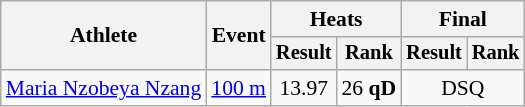<table class="wikitable" style="font-size:90%">
<tr>
<th rowspan=2>Athlete</th>
<th rowspan=2>Event</th>
<th colspan=2>Heats</th>
<th colspan=2>Final</th>
</tr>
<tr style="font-size:95%">
<th>Result</th>
<th>Rank</th>
<th>Result</th>
<th>Rank</th>
</tr>
<tr align=center>
<td align=left><a href='#'>Maria Nzobeya Nzang</a></td>
<td align=left><a href='#'>100 m</a></td>
<td>13.97</td>
<td>26 <strong>qD</strong></td>
<td colspan=2>DSQ</td>
</tr>
</table>
